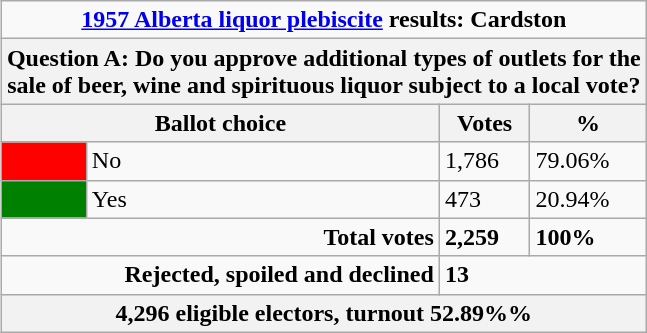<table class="wikitable" align=right>
<tr>
<td colspan=4 align=center><strong><a href='#'>1957 Alberta liquor plebiscite</a> results: Cardston</strong></td>
</tr>
<tr>
<th colspan=4>Question A: Do you approve additional types of outlets for the<br> sale of beer, wine and spirituous liquor subject to a local vote?</th>
</tr>
<tr>
<th colspan=2>Ballot choice</th>
<th>Votes</th>
<th>%</th>
</tr>
<tr>
<td bgcolor=red></td>
<td>No</td>
<td>1,786</td>
<td>79.06%</td>
</tr>
<tr>
<td bgcolor=green></td>
<td>Yes</td>
<td>473</td>
<td>20.94%</td>
</tr>
<tr>
<td align=right colspan=2><strong>Total votes</strong></td>
<td><strong>2,259</strong></td>
<td><strong>100%</strong></td>
</tr>
<tr>
<td align=right colspan=2><strong>Rejected, spoiled and declined</strong></td>
<td colspan=2><strong>13</strong></td>
</tr>
<tr>
<th colspan=4>4,296 eligible electors, turnout 52.89%%</th>
</tr>
</table>
